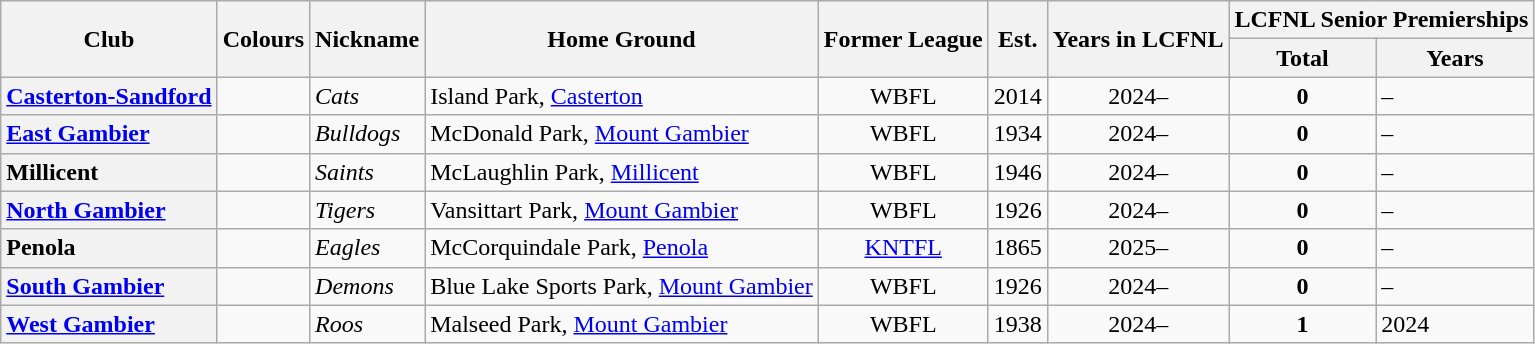<table class="wikitable sortable">
<tr>
<th rowspan="2">Club</th>
<th rowspan="2">Colours</th>
<th rowspan="2">Nickname</th>
<th rowspan="2">Home Ground</th>
<th rowspan="2">Former League</th>
<th rowspan="2">Est.</th>
<th rowspan="2">Years in LCFNL</th>
<th colspan="2">LCFNL Senior Premierships</th>
</tr>
<tr>
<th>Total</th>
<th>Years</th>
</tr>
<tr>
<th style="text-align:left"><a href='#'>Casterton-Sandford</a></th>
<td></td>
<td><em>Cats</em></td>
<td>Island Park, <a href='#'>Casterton</a></td>
<td align="center">WBFL</td>
<td align="center">2014</td>
<td align="center">2024–</td>
<td align="center"><strong>0</strong></td>
<td>–</td>
</tr>
<tr>
<th style="text-align:left"><a href='#'>East Gambier</a></th>
<td></td>
<td><em>Bulldogs</em></td>
<td>McDonald Park, <a href='#'>Mount Gambier</a></td>
<td align="center">WBFL</td>
<td align="center">1934</td>
<td align="center">2024–</td>
<td align="center"><strong>0</strong></td>
<td>–</td>
</tr>
<tr>
<th style="text-align:left">Millicent</th>
<td></td>
<td><em>Saints</em></td>
<td>McLaughlin Park, <a href='#'>Millicent</a></td>
<td align="center">WBFL</td>
<td align="center">1946</td>
<td align="center">2024–</td>
<td align="center"><strong>0</strong></td>
<td>–</td>
</tr>
<tr>
<th style="text-align:left"><a href='#'>North Gambier</a></th>
<td></td>
<td><em>Tigers</em></td>
<td>Vansittart Park, <a href='#'>Mount Gambier</a></td>
<td align="center">WBFL</td>
<td align="center">1926</td>
<td align="center">2024–</td>
<td align="center"><strong>0</strong></td>
<td>–</td>
</tr>
<tr>
<th style="text-align:left">Penola</th>
<td></td>
<td><em>Eagles</em></td>
<td>McCorquindale Park, <a href='#'>Penola</a></td>
<td align="center"><a href='#'>KNTFL</a></td>
<td align="center">1865</td>
<td align="center">2025–</td>
<td align="center"><strong>0</strong></td>
<td>–</td>
</tr>
<tr>
<th style="text-align:left"><a href='#'>South Gambier</a></th>
<td></td>
<td><em>Demons</em></td>
<td>Blue Lake Sports Park, <a href='#'>Mount Gambier</a></td>
<td align="center">WBFL</td>
<td align="center">1926</td>
<td align="center">2024–</td>
<td align="center"><strong>0</strong></td>
<td>–</td>
</tr>
<tr>
<th style="text-align:left"><a href='#'>West Gambier</a></th>
<td></td>
<td><em>Roos</em></td>
<td>Malseed Park, <a href='#'>Mount Gambier</a></td>
<td align="center">WBFL</td>
<td align="center">1938</td>
<td align="center">2024–</td>
<td align="center"><strong>1</strong></td>
<td>2024</td>
</tr>
</table>
